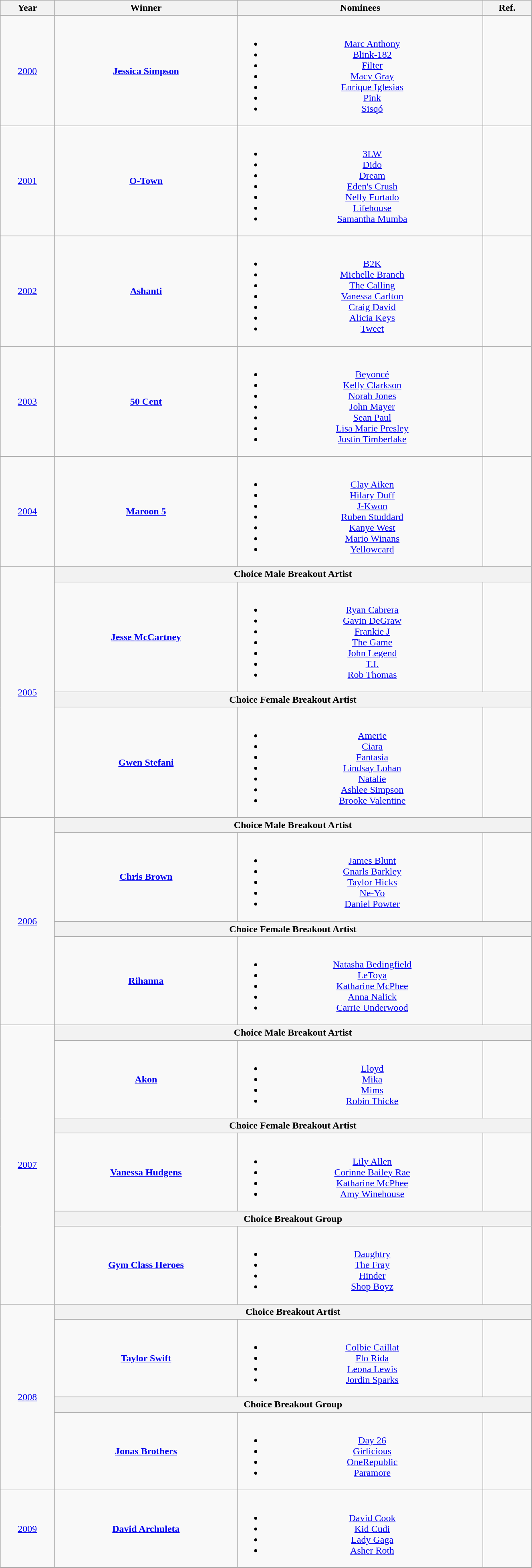<table class="wikitable" width=70% style=text-align:center;">
<tr>
<th>Year</th>
<th>Winner</th>
<th>Nominees</th>
<th>Ref.</th>
</tr>
<tr>
<td><a href='#'>2000</a></td>
<td><strong><a href='#'>Jessica Simpson</a></strong></td>
<td><br><ul><li><a href='#'>Marc Anthony</a></li><li><a href='#'>Blink-182</a></li><li><a href='#'>Filter</a></li><li><a href='#'>Macy Gray</a></li><li><a href='#'>Enrique Iglesias</a></li><li><a href='#'>Pink</a></li><li><a href='#'>Sisqó</a></li></ul></td>
<td></td>
</tr>
<tr>
<td><a href='#'>2001</a></td>
<td><strong><a href='#'>O-Town</a></strong></td>
<td><br><ul><li><a href='#'>3LW</a></li><li><a href='#'>Dido</a></li><li><a href='#'>Dream</a></li><li><a href='#'>Eden's Crush</a></li><li><a href='#'>Nelly Furtado</a></li><li><a href='#'>Lifehouse</a></li><li><a href='#'>Samantha Mumba</a></li></ul></td>
<td></td>
</tr>
<tr>
<td><a href='#'>2002</a></td>
<td><strong><a href='#'>Ashanti</a></strong></td>
<td><br><ul><li><a href='#'>B2K</a></li><li><a href='#'>Michelle Branch</a></li><li><a href='#'>The Calling</a></li><li><a href='#'>Vanessa Carlton</a></li><li><a href='#'>Craig David</a></li><li><a href='#'>Alicia Keys</a></li><li><a href='#'>Tweet</a></li></ul></td>
<td></td>
</tr>
<tr>
<td><a href='#'>2003</a></td>
<td><strong><a href='#'>50 Cent</a></strong></td>
<td><br><ul><li><a href='#'>Beyoncé</a></li><li><a href='#'>Kelly Clarkson</a></li><li><a href='#'>Norah Jones</a></li><li><a href='#'>John Mayer</a></li><li><a href='#'>Sean Paul</a></li><li><a href='#'>Lisa Marie Presley</a></li><li><a href='#'>Justin Timberlake</a></li></ul></td>
<td></td>
</tr>
<tr>
<td><a href='#'>2004</a></td>
<td><strong><a href='#'>Maroon 5</a></strong></td>
<td><br><ul><li><a href='#'>Clay Aiken</a></li><li><a href='#'>Hilary Duff</a></li><li><a href='#'>J-Kwon</a></li><li><a href='#'>Ruben Studdard</a></li><li><a href='#'>Kanye West</a></li><li><a href='#'>Mario Winans</a></li><li><a href='#'>Yellowcard</a></li></ul></td>
<td></td>
</tr>
<tr>
<td rowspan="4"><a href='#'>2005</a></td>
<th colspan="3">Choice Male Breakout Artist</th>
</tr>
<tr>
<td><strong><a href='#'>Jesse McCartney</a></strong></td>
<td><br><ul><li><a href='#'>Ryan Cabrera</a></li><li><a href='#'>Gavin DeGraw</a></li><li><a href='#'>Frankie J</a></li><li><a href='#'>The Game</a></li><li><a href='#'>John Legend</a></li><li><a href='#'>T.I.</a></li><li><a href='#'>Rob Thomas</a></li></ul></td>
<td></td>
</tr>
<tr>
<th colspan="3">Choice Female Breakout Artist</th>
</tr>
<tr>
<td><strong><a href='#'>Gwen Stefani</a></strong></td>
<td><br><ul><li><a href='#'>Amerie</a></li><li><a href='#'>Ciara</a></li><li><a href='#'>Fantasia</a></li><li><a href='#'>Lindsay Lohan</a></li><li><a href='#'>Natalie</a></li><li><a href='#'>Ashlee Simpson</a></li><li><a href='#'>Brooke Valentine</a></li></ul></td>
<td></td>
</tr>
<tr>
<td rowspan="4"><a href='#'>2006</a></td>
<th colspan="3">Choice Male Breakout Artist</th>
</tr>
<tr>
<td><strong><a href='#'>Chris Brown</a></strong></td>
<td><br><ul><li><a href='#'>James Blunt</a></li><li><a href='#'>Gnarls Barkley</a></li><li><a href='#'>Taylor Hicks</a></li><li><a href='#'>Ne-Yo</a></li><li><a href='#'>Daniel Powter</a></li></ul></td>
<td></td>
</tr>
<tr>
<th colspan="3">Choice Female Breakout Artist</th>
</tr>
<tr>
<td><strong><a href='#'>Rihanna</a></strong></td>
<td><br><ul><li><a href='#'>Natasha Bedingfield</a></li><li><a href='#'>LeToya</a></li><li><a href='#'>Katharine McPhee</a></li><li><a href='#'>Anna Nalick</a></li><li><a href='#'>Carrie Underwood</a></li></ul></td>
<td></td>
</tr>
<tr>
<td rowspan="6"><a href='#'>2007</a></td>
<th colspan="3">Choice Male Breakout Artist</th>
</tr>
<tr>
<td><strong><a href='#'>Akon</a></strong></td>
<td><br><ul><li><a href='#'>Lloyd</a></li><li><a href='#'>Mika</a></li><li><a href='#'>Mims</a></li><li><a href='#'>Robin Thicke</a></li></ul></td>
<td></td>
</tr>
<tr>
<th colspan="3">Choice Female Breakout Artist</th>
</tr>
<tr>
<td><strong><a href='#'>Vanessa Hudgens</a></strong></td>
<td><br><ul><li><a href='#'>Lily Allen</a></li><li><a href='#'>Corinne Bailey Rae</a></li><li><a href='#'>Katharine McPhee</a></li><li><a href='#'>Amy Winehouse</a></li></ul></td>
<td></td>
</tr>
<tr>
<th colspan="3">Choice Breakout Group</th>
</tr>
<tr>
<td><strong><a href='#'>Gym Class Heroes</a></strong></td>
<td><br><ul><li><a href='#'>Daughtry</a></li><li><a href='#'>The Fray</a></li><li><a href='#'>Hinder</a></li><li><a href='#'>Shop Boyz</a></li></ul></td>
<td></td>
</tr>
<tr>
<td rowspan="4"><a href='#'>2008</a></td>
<th colspan="3">Choice Breakout Artist</th>
</tr>
<tr>
<td><strong><a href='#'>Taylor Swift</a></strong></td>
<td><br><ul><li><a href='#'>Colbie Caillat</a></li><li><a href='#'>Flo Rida</a></li><li><a href='#'>Leona Lewis</a></li><li><a href='#'>Jordin Sparks</a></li></ul></td>
<td></td>
</tr>
<tr>
<th colspan="3">Choice Breakout Group</th>
</tr>
<tr>
<td><strong><a href='#'>Jonas Brothers</a></strong></td>
<td><br><ul><li><a href='#'>Day 26</a></li><li><a href='#'>Girlicious</a></li><li><a href='#'>OneRepublic</a></li><li><a href='#'>Paramore</a></li></ul></td>
<td></td>
</tr>
<tr>
<td><a href='#'>2009</a></td>
<td><strong><a href='#'>David Archuleta</a></strong></td>
<td><br><ul><li><a href='#'>David Cook</a></li><li><a href='#'>Kid Cudi</a></li><li><a href='#'>Lady Gaga</a></li><li><a href='#'>Asher Roth</a></li></ul></td>
<td></td>
</tr>
<tr>
</tr>
</table>
